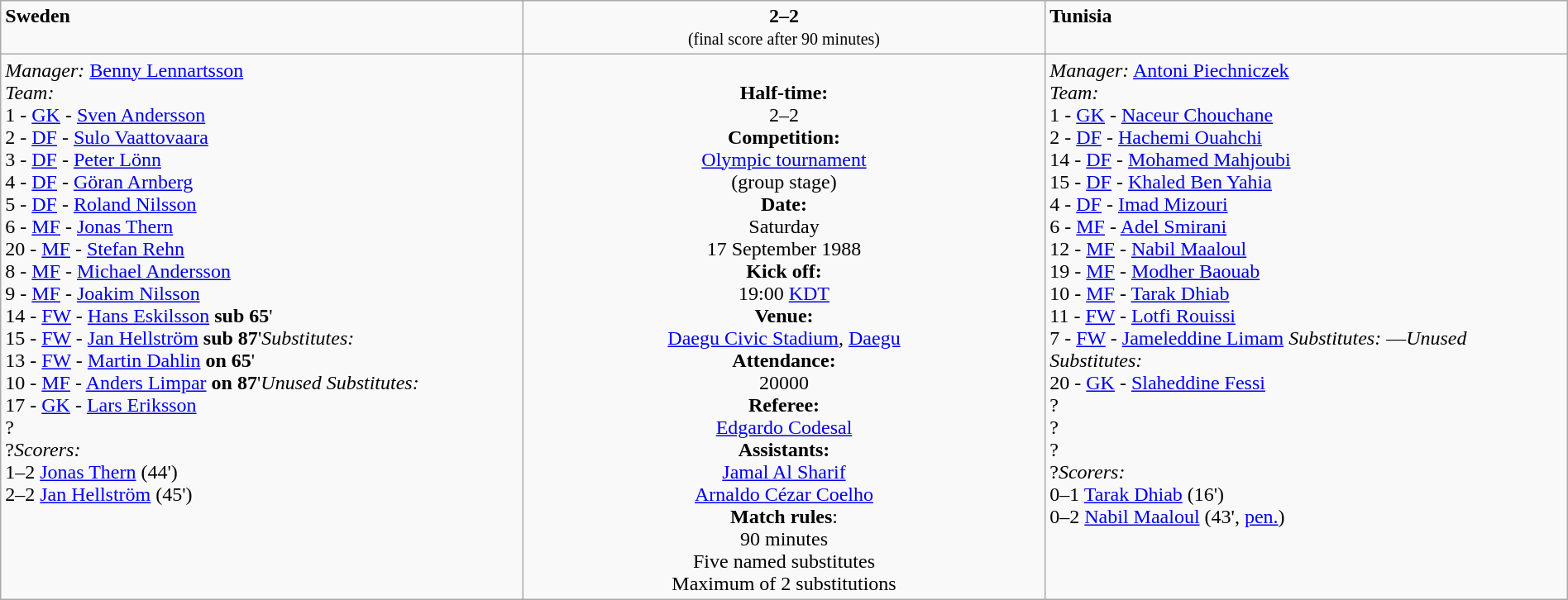<table border=0 class="wikitable" width=100%>
<tr>
<td width=33% valign=top><span> <strong>Sweden</strong></span></td>
<td width=33% valign=top align=center><span><strong>2–2</strong></span><br><small>(final score after 90 minutes)</small></td>
<td width=33% valign=top><span>  <strong>Tunisia</strong></span></td>
</tr>
<tr>
<td valign=top><em>Manager:</em>  <a href='#'>Benny Lennartsson</a><br><em>Team:</em>
<br>1 - <a href='#'>GK</a> - <a href='#'>Sven Andersson</a>
<br>2 - <a href='#'>DF</a> - <a href='#'>Sulo Vaattovaara</a>
<br>3 - <a href='#'>DF</a> - <a href='#'>Peter Lönn</a>
<br>4 - <a href='#'>DF</a> - <a href='#'>Göran Arnberg</a>
<br>5 - <a href='#'>DF</a> - <a href='#'>Roland Nilsson</a>
<br>6 - <a href='#'>MF</a> - <a href='#'>Jonas Thern</a> 
<br>20 - <a href='#'>MF</a> - <a href='#'>Stefan Rehn</a>
<br>8 - <a href='#'>MF</a> - <a href='#'>Michael Andersson</a>
<br>9 - <a href='#'>MF</a> - <a href='#'>Joakim Nilsson</a>
<br>14 - <a href='#'>FW</a> - <a href='#'>Hans Eskilsson</a> <strong>sub 65</strong>'
<br>15 - <a href='#'>FW</a> - <a href='#'>Jan Hellström</a> <strong>sub 87</strong>'<em>Substitutes:</em>
<br>13 - <a href='#'>FW</a> - <a href='#'>Martin Dahlin</a> <strong>on 65</strong>'
<br>10 - <a href='#'>MF</a> - <a href='#'>Anders Limpar</a> <strong>on 87</strong>'<em>Unused Substitutes:</em>
<br>17 - <a href='#'>GK</a> - <a href='#'>Lars Eriksson</a>
<br>?
<br>?<em>Scorers:</em>
<br>1–2 <a href='#'>Jonas Thern</a> (44')
<br>2–2 <a href='#'>Jan Hellström</a> (45')</td>
<td valign=middle align=center><br><strong>Half-time:</strong><br>2–2<br><strong>Competition:</strong><br><a href='#'>Olympic tournament</a><br> (group stage)<br><strong>Date:</strong><br>Saturday<br>17 September 1988<br><strong>Kick off:</strong><br>19:00 <a href='#'>KDT</a><br><strong>Venue:</strong><br><a href='#'>Daegu Civic Stadium</a>, <a href='#'>Daegu</a><br><strong>Attendance:</strong><br> 20000<br><strong>Referee:</strong><br><a href='#'>Edgardo Codesal</a> <br><strong>Assistants:</strong><br><a href='#'>Jamal Al Sharif</a> <br><a href='#'>Arnaldo Cézar Coelho</a> <br><strong>Match rules</strong>:<br>90 minutes<br>Five named substitutes<br>Maximum of 2 substitutions
</td>
<td valign=top><em>Manager:</em>  <a href='#'>Antoni Piechniczek</a><br><em>Team:</em>
<br>1 - <a href='#'>GK</a> - <a href='#'>Naceur Chouchane</a> 
<br>2 - <a href='#'>DF</a> - <a href='#'>Hachemi Ouahchi</a>
<br>14 - <a href='#'>DF</a> - <a href='#'>Mohamed Mahjoubi</a>
<br>15 - <a href='#'>DF</a> - <a href='#'>Khaled Ben Yahia</a>
<br>4 - <a href='#'>DF</a> - <a href='#'>Imad Mizouri</a>
<br>6 - <a href='#'>MF</a> - <a href='#'>Adel Smirani</a> 
<br>12 - <a href='#'>MF</a> - <a href='#'>Nabil Maaloul</a>
<br>19 - <a href='#'>MF</a> - <a href='#'>Modher Baouab</a>
<br>10 - <a href='#'>MF</a> - <a href='#'>Tarak Dhiab</a>
<br>11 - <a href='#'>FW</a> - <a href='#'>Lotfi Rouissi</a> 
<br>7 - <a href='#'>FW</a> - <a href='#'>Jameleddine Limam</a> <em>Substitutes:</em>
—<em>Unused Substitutes:</em>
<br>20 - <a href='#'>GK</a> - <a href='#'>Slaheddine Fessi</a>
<br>?
<br>?
<br>?
<br>?<em>Scorers:</em>
<br>0–1 <a href='#'>Tarak Dhiab</a> (16')
<br>0–2 <a href='#'>Nabil Maaloul</a> (43', <a href='#'>pen.</a>)</td>
</tr>
</table>
